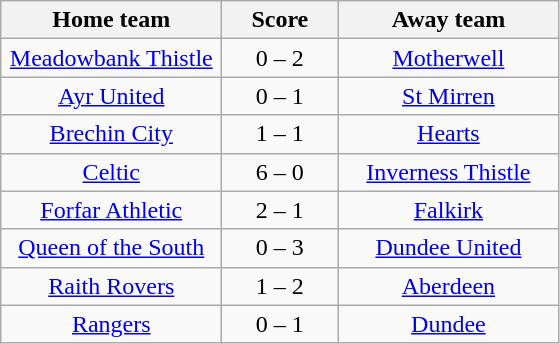<table class="wikitable" style="text-align: center">
<tr>
<th width=140>Home team</th>
<th width=70>Score</th>
<th width=140>Away team</th>
</tr>
<tr>
<td><a href='#'>Meadowbank Thistle</a></td>
<td>0 – 2</td>
<td><a href='#'>Motherwell</a></td>
</tr>
<tr>
<td><a href='#'>Ayr United</a></td>
<td>0 – 1</td>
<td><a href='#'>St Mirren</a></td>
</tr>
<tr>
<td><a href='#'>Brechin City</a></td>
<td>1 – 1</td>
<td><a href='#'>Hearts</a></td>
</tr>
<tr>
<td><a href='#'>Celtic</a></td>
<td>6 – 0</td>
<td><a href='#'>Inverness Thistle</a></td>
</tr>
<tr>
<td><a href='#'>Forfar Athletic</a></td>
<td>2 – 1</td>
<td><a href='#'>Falkirk</a></td>
</tr>
<tr>
<td><a href='#'>Queen of the South</a></td>
<td>0 – 3</td>
<td><a href='#'>Dundee United</a></td>
</tr>
<tr>
<td><a href='#'>Raith Rovers</a></td>
<td>1 – 2</td>
<td><a href='#'>Aberdeen</a></td>
</tr>
<tr>
<td><a href='#'>Rangers</a></td>
<td>0 – 1</td>
<td><a href='#'>Dundee</a></td>
</tr>
</table>
